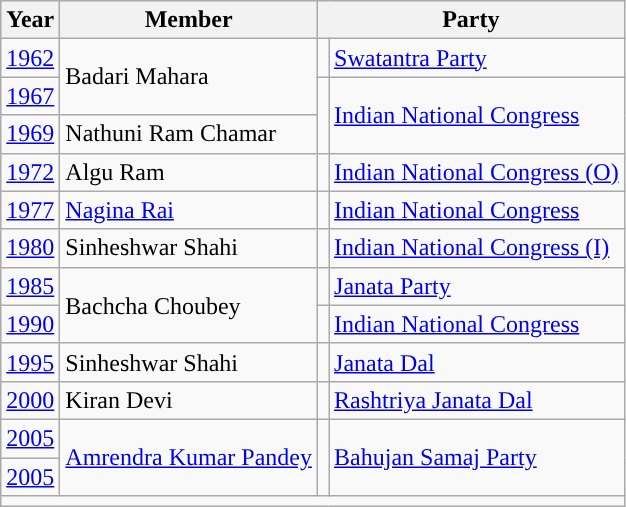<table class="wikitable">
<tr>
<th>Year</th>
<th>Member</th>
<th colspan="2">Party</th>
</tr>
<tr>
<td><a href='#'>1962</a></td>
<td rowspan="2">Badari Mahara</td>
<td style="background-color: "></td>
<td><a href='#'>Swatantra Party</a></td>
</tr>
<tr>
<td><a href='#'>1967</a></td>
<td rowspan="2" style="background-color: "></td>
<td rowspan="2"><a href='#'>Indian National Congress</a></td>
</tr>
<tr>
<td><a href='#'>1969</a></td>
<td>Nathuni Ram Chamar</td>
</tr>
<tr>
<td><a href='#'>1972</a></td>
<td>Algu Ram</td>
<td style="background-color: "></td>
<td><a href='#'>Indian National Congress (O)</a></td>
</tr>
<tr>
<td><a href='#'>1977</a></td>
<td><a href='#'>Nagina Rai</a></td>
<td style="background-color: "></td>
<td><a href='#'>Indian National Congress</a></td>
</tr>
<tr>
<td><a href='#'>1980</a></td>
<td>Sinheshwar Shahi</td>
<td style="background-color: "></td>
<td><a href='#'>Indian National Congress (I)</a></td>
</tr>
<tr>
<td><a href='#'>1985</a></td>
<td rowspan="2">Bachcha Choubey</td>
<td style="background-color: "></td>
<td><a href='#'>Janata Party</a></td>
</tr>
<tr>
<td><a href='#'>1990</a></td>
<td style="background-color: "></td>
<td><a href='#'>Indian National Congress</a></td>
</tr>
<tr>
<td><a href='#'>1995</a></td>
<td>Sinheshwar Shahi</td>
<td style="background-color: "></td>
<td><a href='#'>Janata Dal</a></td>
</tr>
<tr>
<td><a href='#'>2000</a></td>
<td>Kiran Devi</td>
<td style="background-color: "></td>
<td><a href='#'>Rashtriya Janata Dal</a></td>
</tr>
<tr>
<td><a href='#'>2005</a></td>
<td rowspan="2"><a href='#'>Amrendra Kumar Pandey</a></td>
<td rowspan="2" style="background-color: "></td>
<td rowspan="2"><a href='#'>Bahujan Samaj Party</a></td>
</tr>
<tr>
<td><a href='#'>2005</a></td>
</tr>
<tr>
<td colspan="4"></td>
</tr>
</table>
